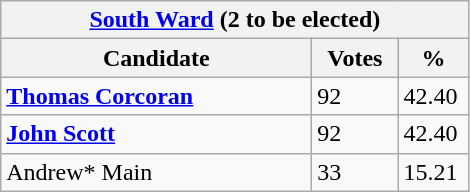<table class="wikitable">
<tr>
<th colspan="3"><a href='#'>South Ward</a> (2 to be elected)</th>
</tr>
<tr>
<th style="width: 200px">Candidate</th>
<th style="width: 50px">Votes</th>
<th style="width: 40px">%</th>
</tr>
<tr>
<td><strong><a href='#'>Thomas Corcoran</a></strong></td>
<td>92</td>
<td>42.40</td>
</tr>
<tr>
<td><strong><a href='#'>John Scott</a></strong></td>
<td>92</td>
<td>42.40</td>
</tr>
<tr>
<td>Andrew* Main</td>
<td>33</td>
<td>15.21</td>
</tr>
</table>
